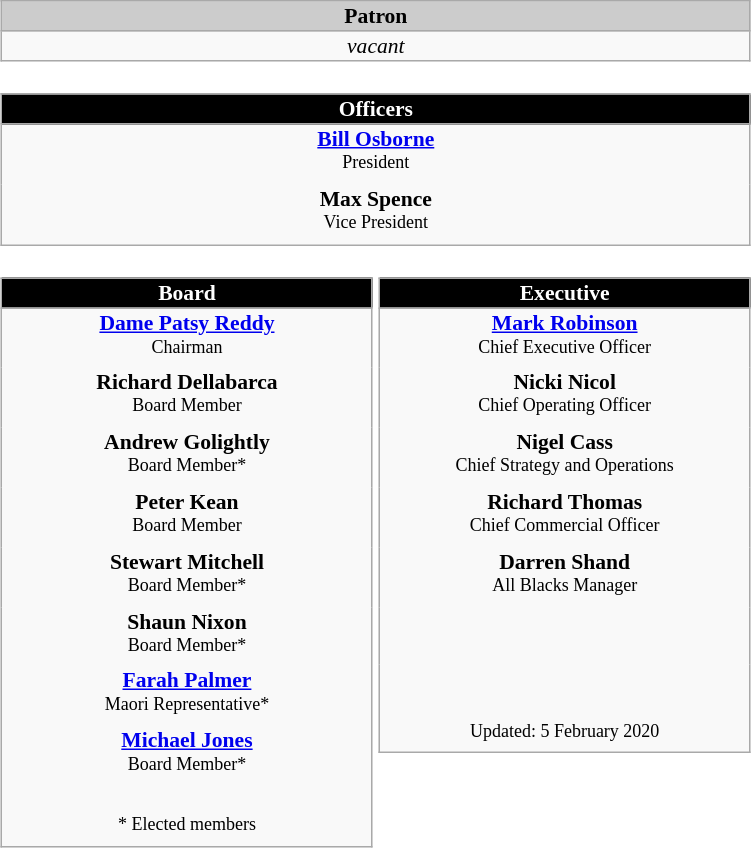<table style="text-align:center; float:right; margin-left:10px; font-size:90%;" width=40%>
<tr>
<td colspan=2 width="100%"><br><table width="100%" style="border-collapse:collapse; border: 1px solid darkgray; background:#f9f9f9;">
<tr>
<th style="border:1px solid darkgray; background:#ccc;">Patron</th>
</tr>
<tr>
<td><em>vacant</em></td>
</tr>
</table>
</td>
</tr>
<tr>
<td colspan=2 width="100%"><br><table width="100%" style="border-collapse:collapse; border: 1px solid darkgray; background:#f9f9f9;">
<tr>
<th style="border:1px solid darkgray; background:#000; color:#fff;">Officers</th>
</tr>
<tr>
<td><strong><a href='#'>Bill Osborne</a></strong><br><sup>President</sup></td>
</tr>
<tr>
<td><strong>Max Spence</strong><br><sup>Vice President</sup></td>
</tr>
</table>
</td>
</tr>
<tr valign=top>
<td width="50%"><br><table width="100%" style="border-collapse:collapse; border: 1px solid darkgray; background:#f9f9f9; text-align:center;">
<tr>
<th style="border:1px solid darkgray; background:#000; color:#fff; width:16em;">Board</th>
</tr>
<tr>
<td><strong><a href='#'>Dame Patsy Reddy</a></strong><br><sup>Chairman</sup></td>
</tr>
<tr>
<td><strong>Richard Dellabarca</strong><br><sup>Board Member</sup></td>
</tr>
<tr>
<td><strong>Andrew Golightly</strong><br><sup>Board Member*</sup></td>
</tr>
<tr>
<td><strong>Peter Kean</strong><br><sup>Board Member</sup></td>
</tr>
<tr>
<td><strong>Stewart Mitchell</strong><br><sup>Board Member*</sup></td>
</tr>
<tr>
<td><strong>Shaun Nixon</strong><br><sup>Board Member*</sup></td>
</tr>
<tr>
<td><strong><a href='#'>Farah Palmer</a></strong><br><sup>Maori Representative*</sup></td>
</tr>
<tr>
<td><strong><a href='#'>Michael Jones</a></strong><br><sup>Board Member*<br></sup></td>
</tr>
<tr>
<td> <br><sup>* Elected members</sup></td>
</tr>
</table>
</td>
<td width="50%"><br><table width="100%" style="border-collapse:collapse; border: 1px solid darkgray; background:#f9f9f9;">
<tr>
<th style="border:1px solid darkgray; background:#000; color:#fff; width:16em;">Executive</th>
</tr>
<tr>
<td><strong><a href='#'>Mark Robinson</a></strong><br><sup>Chief Executive Officer</sup></td>
</tr>
<tr>
<td><strong>Nicki Nicol</strong><br><sup>Chief Operating Officer</sup></td>
</tr>
<tr>
<td><strong>Nigel Cass</strong><br><sup>Chief Strategy and Operations</sup></td>
</tr>
<tr>
<td><strong>Richard Thomas</strong><br><sup>Chief Commercial Officer</sup></td>
</tr>
<tr>
<td><strong>Darren Shand</strong><br><sup>All Blacks Manager</sup></td>
</tr>
<tr>
<td><strong></strong><br><sup></sup></td>
</tr>
<tr>
<td><strong></strong><br><sup></sup></td>
</tr>
<tr>
<td><strong></strong><br><sup></sup></td>
</tr>
<tr>
<td> <br><sup>Updated: 5 February 2020</sup></td>
</tr>
</table>
</td>
</tr>
<tr>
<td colspan=2 width="100%"></td>
</tr>
</table>
